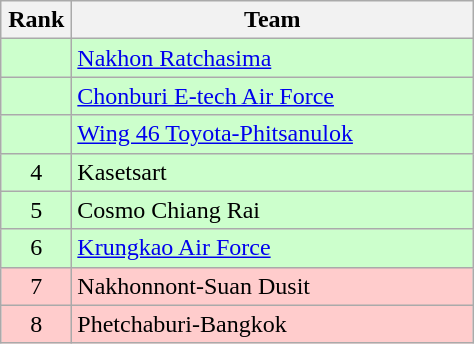<table class="wikitable" style="text-align: center;">
<tr>
<th width=40>Rank</th>
<th width=260>Team</th>
</tr>
<tr bgcolor=#CCFFCC>
<td></td>
<td align="left"><a href='#'>Nakhon Ratchasima</a></td>
</tr>
<tr bgcolor=#CCFFCC>
<td></td>
<td align="left"><a href='#'>Chonburi E-tech Air Force</a></td>
</tr>
<tr bgcolor=#CCFFCC>
<td></td>
<td align="left"><a href='#'>Wing 46 Toyota-Phitsanulok</a></td>
</tr>
<tr bgcolor=#CCFFCC>
<td>4</td>
<td align="left">Kasetsart</td>
</tr>
<tr bgcolor=#CCFFCC>
<td>5</td>
<td align="left">Cosmo Chiang Rai</td>
</tr>
<tr bgcolor=#CCFFCC>
<td>6</td>
<td align="left"><a href='#'>Krungkao Air Force</a></td>
</tr>
<tr bgcolor=#ffcccc>
<td>7</td>
<td align="left">Nakhonnont-Suan Dusit</td>
</tr>
<tr bgcolor=#ffcccc>
<td>8</td>
<td align="left">Phetchaburi-Bangkok</td>
</tr>
</table>
